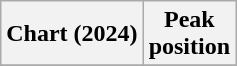<table class="wikitable sortable plainrowheaders">
<tr>
<th scope="col">Chart (2024)</th>
<th scope="col">Peak<br>position</th>
</tr>
<tr>
</tr>
</table>
